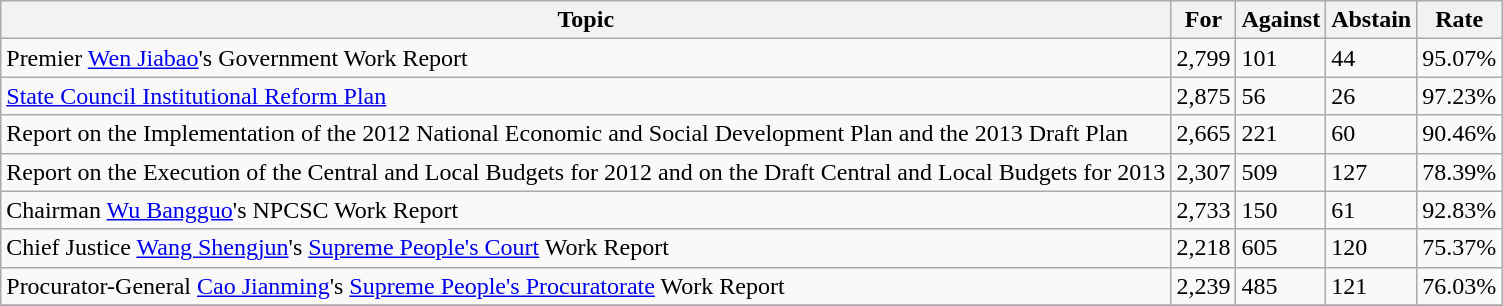<table class="wikitable">
<tr>
<th>Topic</th>
<th>For</th>
<th>Against</th>
<th>Abstain</th>
<th>Rate</th>
</tr>
<tr>
<td>Premier <a href='#'>Wen Jiabao</a>'s Government Work Report</td>
<td>2,799</td>
<td>101</td>
<td>44</td>
<td>95.07%</td>
</tr>
<tr>
<td><a href='#'>State Council Institutional Reform Plan</a></td>
<td>2,875</td>
<td>56</td>
<td>26</td>
<td>97.23%</td>
</tr>
<tr>
<td>Report on the Implementation of the 2012 National Economic and Social Development Plan and the 2013 Draft Plan</td>
<td>2,665</td>
<td>221</td>
<td>60</td>
<td>90.46%</td>
</tr>
<tr>
<td>Report on the Execution of the Central and Local Budgets for 2012 and on the Draft Central and Local Budgets for 2013</td>
<td>2,307</td>
<td>509</td>
<td>127</td>
<td>78.39%</td>
</tr>
<tr>
<td>Chairman <a href='#'>Wu Bangguo</a>'s NPCSC Work Report</td>
<td>2,733</td>
<td>150</td>
<td>61</td>
<td>92.83%</td>
</tr>
<tr>
<td>Chief Justice <a href='#'>Wang Shengjun</a>'s <a href='#'>Supreme People's Court</a> Work Report</td>
<td>2,218</td>
<td>605</td>
<td>120</td>
<td>75.37%</td>
</tr>
<tr>
<td>Procurator-General <a href='#'>Cao Jianming</a>'s <a href='#'>Supreme People's Procuratorate</a> Work Report</td>
<td>2,239</td>
<td>485</td>
<td>121</td>
<td>76.03%</td>
</tr>
<tr>
</tr>
</table>
